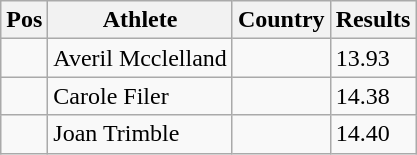<table class="wikitable">
<tr>
<th>Pos</th>
<th>Athlete</th>
<th>Country</th>
<th>Results</th>
</tr>
<tr>
<td align="center"></td>
<td>Averil Mcclelland</td>
<td></td>
<td>13.93</td>
</tr>
<tr>
<td align="center"></td>
<td>Carole Filer</td>
<td></td>
<td>14.38</td>
</tr>
<tr>
<td align="center"></td>
<td>Joan Trimble</td>
<td></td>
<td>14.40</td>
</tr>
</table>
